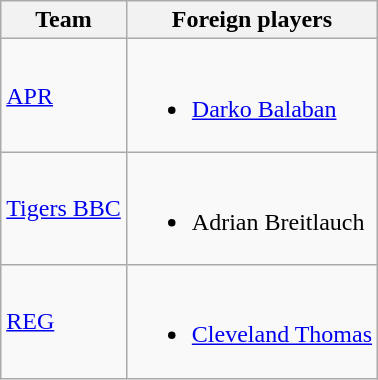<table class="wikitable">
<tr>
<th>Team</th>
<th>Foreign players</th>
</tr>
<tr>
<td><a href='#'>APR</a></td>
<td><br><ul><li> <a href='#'>Darko Balaban</a></li></ul></td>
</tr>
<tr>
<td><a href='#'>Tigers BBC</a></td>
<td><br><ul><li> Adrian Breitlauch</li></ul></td>
</tr>
<tr>
<td><a href='#'>REG</a></td>
<td><br><ul><li> <a href='#'>Cleveland Thomas</a></li></ul></td>
</tr>
</table>
